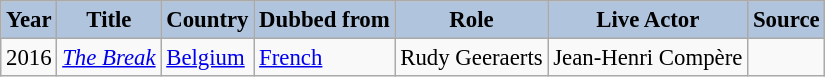<table class="wikitable sortable plainrowheaders" style="width=95%;  font-size: 95%;">
<tr>
<th style="background:#b0c4de;">Year </th>
<th style="background:#b0c4de;">Title</th>
<th style="background:#b0c4de;">Country</th>
<th style="background:#b0c4de;">Dubbed from</th>
<th style="background:#b0c4de;">Role </th>
<th style="background:#b0c4de;" class="unsortable">Live Actor</th>
<th style="background:#b0c4de;" class="unsortable">Source</th>
</tr>
<tr>
<td>2016</td>
<td><em><a href='#'>The Break</a></em></td>
<td><a href='#'>Belgium</a></td>
<td><a href='#'>French</a></td>
<td>Rudy Geeraerts</td>
<td>Jean-Henri Compère</td>
<td></td>
</tr>
</table>
